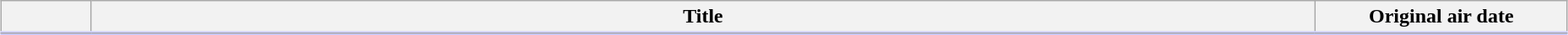<table class="wikitable" style="width:98%; margin:auto; background:#FFF;">
<tr style="border-bottom: 3px solid #CCF;">
<th style="width:4em;"></th>
<th>Title</th>
<th style="width:12em;">Original air date</th>
</tr>
<tr>
</tr>
</table>
